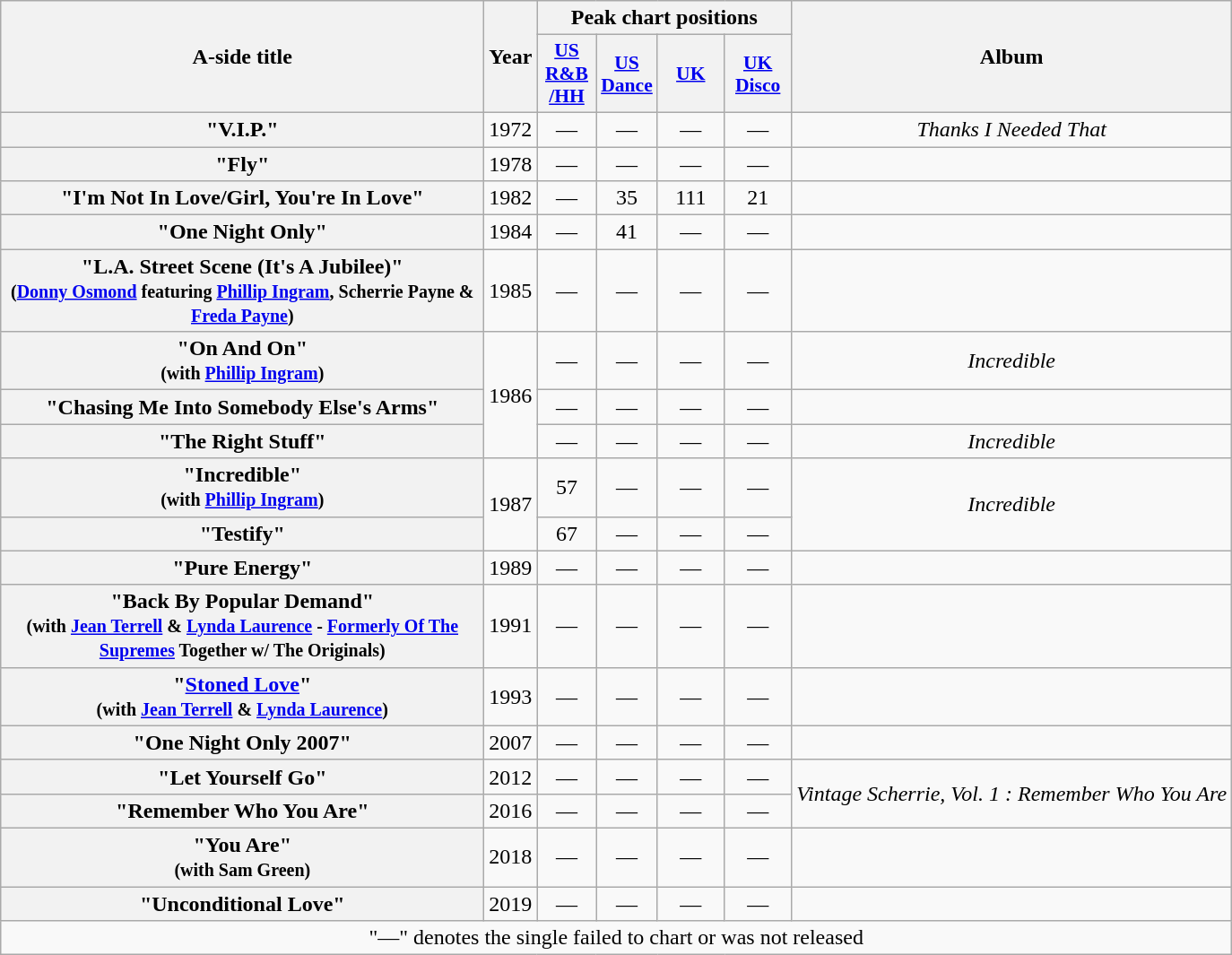<table class="wikitable plainrowheaders" style="text-align:center;">
<tr>
<th rowspan="2" style="width:22em;">A-side title</th>
<th rowspan="2">Year</th>
<th colspan="4">Peak chart positions</th>
<th rowspan="2" scope="col">Album</th>
</tr>
<tr>
<th scope="col" style="width:2.6em; font-size:90%;"><a href='#'>US<br>R&B<br>/HH</a><br></th>
<th scope="col" style="width:2.6em; font-size:90%;"><a href='#'>US<br>Dance</a><br></th>
<th scope="col" style="width:3em;font-size:90%;"><a href='#'>UK</a><br></th>
<th scope="col" style="width:3em;font-size:90%;"><a href='#'>UK<br>Disco</a><br></th>
</tr>
<tr>
<th scope="row">"V.I.P."</th>
<td rowspan="1">1972</td>
<td style="text-align:center;">—</td>
<td style="text-align:center;">—</td>
<td style="text-align:center;">—</td>
<td style="text-align:center;">—</td>
<td><em>Thanks I Needed That</em></td>
</tr>
<tr>
<th scope="row">"Fly"</th>
<td rowspan="1">1978</td>
<td style="text-align:center;">—</td>
<td style="text-align:center;">—</td>
<td style="text-align:center;">—</td>
<td style="text-align:center;">—</td>
<td></td>
</tr>
<tr>
<th scope="row">"I'm Not In Love/Girl, You're In Love"</th>
<td rowspan="1">1982</td>
<td style="text-align:center;">—</td>
<td style="text-align:center;">35</td>
<td style="text-align:center;">111</td>
<td style="text-align:center;">21</td>
<td></td>
</tr>
<tr>
<th scope="row">"One Night Only"</th>
<td rowspan="1">1984</td>
<td style="text-align:center;">—</td>
<td style="text-align:center;">41</td>
<td style="text-align:center;">—</td>
<td style="text-align:center;">—</td>
<td></td>
</tr>
<tr>
<th scope="row">"L.A. Street Scene (It's A Jubilee)"<br><small>(<a href='#'>Donny Osmond</a> featuring <a href='#'>Phillip Ingram</a>, Scherrie Payne & <a href='#'>Freda Payne</a>)</small></th>
<td rowspan="1">1985</td>
<td style="text-align:center;">—</td>
<td style="text-align:center;">—</td>
<td style="text-align:center;">—</td>
<td style="text-align:center;">—</td>
<td></td>
</tr>
<tr>
<th scope="row">"On And On"<br><small>(with <a href='#'>Phillip Ingram</a>)</small></th>
<td rowspan="3">1986</td>
<td style="text-align:center;">—</td>
<td style="text-align:center;">—</td>
<td style="text-align:center;">—</td>
<td style="text-align:center;">—</td>
<td rowspan="1"><em>Incredible</em></td>
</tr>
<tr>
<th scope="row">"Chasing Me Into Somebody Else's Arms"</th>
<td style="text-align:center;">—</td>
<td style="text-align:center;">—</td>
<td style="text-align:center;">—</td>
<td style="text-align:center;">—</td>
<td></td>
</tr>
<tr>
<th scope="row">"The Right Stuff"</th>
<td style="text-align:center;">—</td>
<td style="text-align:center;">—</td>
<td style="text-align:center;">—</td>
<td style="text-align:center;">—</td>
<td rowspan="1"><em>Incredible</em></td>
</tr>
<tr>
<th scope="row">"Incredible"<br><small>(with <a href='#'>Phillip Ingram</a>)</small></th>
<td rowspan="2">1987</td>
<td style="text-align:center;">57</td>
<td style="text-align:center;">—</td>
<td style="text-align:center;">—</td>
<td style="text-align:center;">—</td>
<td rowspan="2"><em>Incredible</em></td>
</tr>
<tr>
<th scope="row">"Testify"</th>
<td style="text-align:center;">67</td>
<td style="text-align:center;">—</td>
<td style="text-align:center;">—</td>
<td style="text-align:center;">—</td>
</tr>
<tr>
<th scope="row">"Pure Energy"</th>
<td rowspan="1">1989</td>
<td style="text-align:center;">—</td>
<td style="text-align:center;">—</td>
<td style="text-align:center;">—</td>
<td style="text-align:center;">—</td>
<td></td>
</tr>
<tr>
<th scope="row">"Back By Popular Demand"<br><small>(with <a href='#'>Jean Terrell</a> & <a href='#'>Lynda Laurence</a> - <a href='#'>Formerly Of The Supremes</a> Together w/ The Originals)</small></th>
<td rowspan="1">1991</td>
<td style="text-align:center;">—</td>
<td style="text-align:center;">—</td>
<td style="text-align:center;">—</td>
<td style="text-align:center;">—</td>
<td></td>
</tr>
<tr>
<th scope="row">"<a href='#'>Stoned Love</a>"<br><small>(with <a href='#'>Jean Terrell</a> & <a href='#'>Lynda Laurence</a>)</small></th>
<td rowspan="1">1993</td>
<td style="text-align:center;">—</td>
<td style="text-align:center;">—</td>
<td style="text-align:center;">—</td>
<td style="text-align:center;">—</td>
<td></td>
</tr>
<tr>
<th scope="row">"One Night Only 2007"</th>
<td rowspan="1">2007</td>
<td style="text-align:center;">—</td>
<td style="text-align:center;">—</td>
<td style="text-align:center;">—</td>
<td style="text-align:center;">—</td>
<td></td>
</tr>
<tr>
<th scope="row">"Let Yourself Go"</th>
<td rowspan="1">2012</td>
<td style="text-align:center;">—</td>
<td style="text-align:center;">—</td>
<td style="text-align:center;">—</td>
<td style="text-align:center;">—</td>
<td rowspan="2"><em>Vintage Scherrie, Vol. 1 : Remember Who You Are</em></td>
</tr>
<tr>
<th scope="row">"Remember Who You Are"</th>
<td rowspan="1">2016</td>
<td style="text-align:center;">—</td>
<td style="text-align:center;">—</td>
<td style="text-align:center;">—</td>
<td style="text-align:center;">—</td>
</tr>
<tr>
<th scope="row">"You Are"<br><small>(with Sam Green)</small></th>
<td rowspan="1">2018</td>
<td style="text-align:center;">—</td>
<td style="text-align:center;">—</td>
<td style="text-align:center;">—</td>
<td style="text-align:center;">—</td>
<td></td>
</tr>
<tr>
<th scope="row">"Unconditional Love"</th>
<td rowspan="1">2019</td>
<td style="text-align:center;">—</td>
<td style="text-align:center;">—</td>
<td style="text-align:center;">—</td>
<td style="text-align:center;">—</td>
<td></td>
</tr>
<tr>
<td style="text-align:center;" colspan="18">"—" denotes the single failed to chart or was not released</td>
</tr>
</table>
